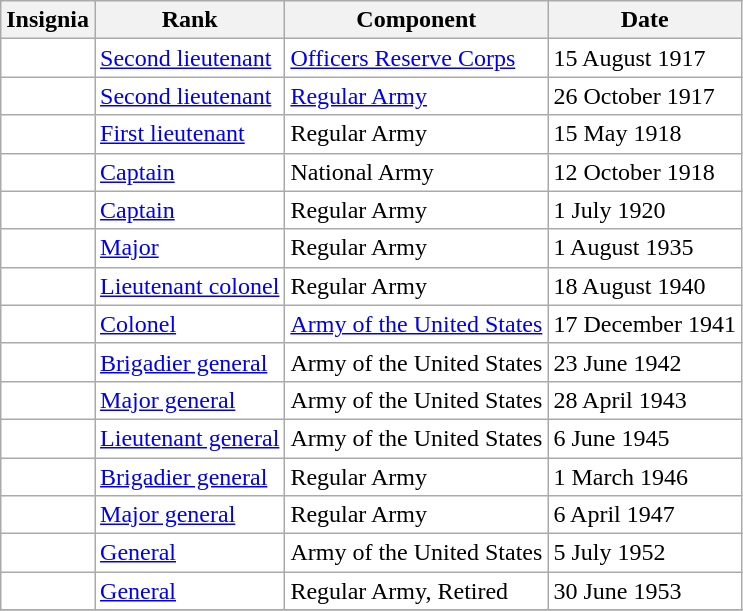<table class="wikitable" style="background:white">
<tr>
<th>Insignia</th>
<th>Rank</th>
<th>Component</th>
<th>Date</th>
</tr>
<tr>
<td align="center"></td>
<td><a href='#'>Second lieutenant</a></td>
<td><a href='#'>Officers Reserve Corps</a></td>
<td>15 August 1917</td>
</tr>
<tr>
<td align="center"></td>
<td><a href='#'>Second lieutenant</a></td>
<td><a href='#'>Regular Army</a></td>
<td>26 October 1917</td>
</tr>
<tr>
<td align="center"></td>
<td><a href='#'>First lieutenant</a></td>
<td>Regular Army</td>
<td>15 May 1918</td>
</tr>
<tr>
<td align="center"></td>
<td><a href='#'>Captain</a></td>
<td>National Army</td>
<td>12 October 1918</td>
</tr>
<tr>
<td align="center"></td>
<td><a href='#'>Captain</a></td>
<td>Regular Army</td>
<td>1 July 1920</td>
</tr>
<tr>
<td align="center"></td>
<td><a href='#'>Major</a></td>
<td>Regular Army</td>
<td>1 August 1935</td>
</tr>
<tr>
<td align="center"></td>
<td><a href='#'>Lieutenant colonel</a></td>
<td>Regular Army</td>
<td>18 August 1940</td>
</tr>
<tr>
<td align="center"></td>
<td><a href='#'>Colonel</a></td>
<td><a href='#'>Army of the United States</a></td>
<td>17 December 1941</td>
</tr>
<tr>
<td align="center"></td>
<td><a href='#'>Brigadier general</a></td>
<td>Army of the United States</td>
<td>23 June 1942</td>
</tr>
<tr>
<td align="center"></td>
<td><a href='#'>Major general</a></td>
<td>Army of the United States</td>
<td>28 April 1943</td>
</tr>
<tr>
<td align="center"></td>
<td><a href='#'>Lieutenant general</a></td>
<td>Army of the United States</td>
<td>6 June 1945</td>
</tr>
<tr>
<td align="center"></td>
<td><a href='#'>Brigadier general</a></td>
<td>Regular Army</td>
<td>1 March 1946</td>
</tr>
<tr>
<td align="center"></td>
<td><a href='#'>Major general</a></td>
<td>Regular Army</td>
<td>6 April 1947</td>
</tr>
<tr>
<td align="center"></td>
<td><a href='#'>General</a></td>
<td>Army of the United States</td>
<td>5 July 1952</td>
</tr>
<tr>
<td align="center"></td>
<td><a href='#'>General</a></td>
<td>Regular Army, Retired</td>
<td>30 June 1953</td>
</tr>
<tr>
</tr>
</table>
